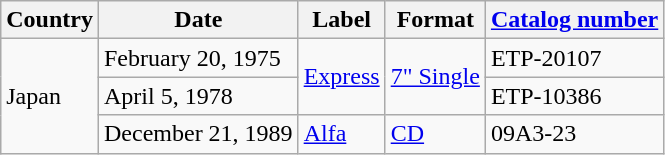<table class="wikitable">
<tr>
<th>Country</th>
<th>Date</th>
<th>Label</th>
<th>Format</th>
<th><a href='#'>Catalog number</a></th>
</tr>
<tr>
<td rowspan="3">Japan</td>
<td rowspan="1">February 20, 1975</td>
<td rowspan="2"><a href='#'>Express</a></td>
<td rowspan="2"><a href='#'>7" Single</a></td>
<td rowspan="1">ETP-20107</td>
</tr>
<tr>
<td rowspan="1">April 5, 1978</td>
<td rowspan="1">ETP-10386</td>
</tr>
<tr>
<td>December 21, 1989</td>
<td><a href='#'>Alfa</a></td>
<td><a href='#'>CD</a></td>
<td>09A3-23</td>
</tr>
</table>
